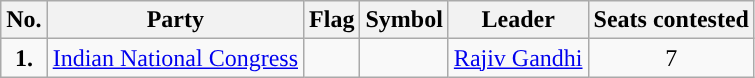<table class="wikitable">
<tr>
<th>No.</th>
<th>Party</th>
<th><strong>Flag</strong></th>
<th>Symbol</th>
<th>Leader</th>
<th>Seats contested</th>
</tr>
<tr>
<td ! style="text-align:center; background:"><strong>1.</strong></td>
<td style="text-align:center"><a href='#'>Indian National Congress</a></td>
<td></td>
<td></td>
<td style="text-align:center"><a href='#'>Rajiv Gandhi</a></td>
<td style="text-align:center">7</td>
</tr>
</table>
